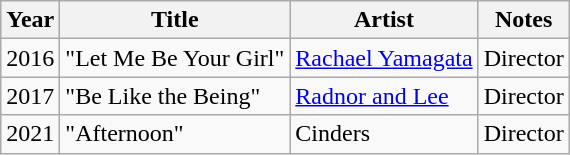<table class="wikitable">
<tr>
<th>Year</th>
<th>Title</th>
<th>Artist</th>
<th>Notes</th>
</tr>
<tr>
<td>2016</td>
<td>"Let Me Be Your Girl"</td>
<td><a href='#'>Rachael Yamagata</a></td>
<td>Director</td>
</tr>
<tr>
<td>2017</td>
<td>"Be Like the Being"</td>
<td><a href='#'>Radnor and Lee</a></td>
<td>Director</td>
</tr>
<tr>
<td>2021</td>
<td>"Afternoon"</td>
<td>Cinders</td>
<td>Director</td>
</tr>
</table>
